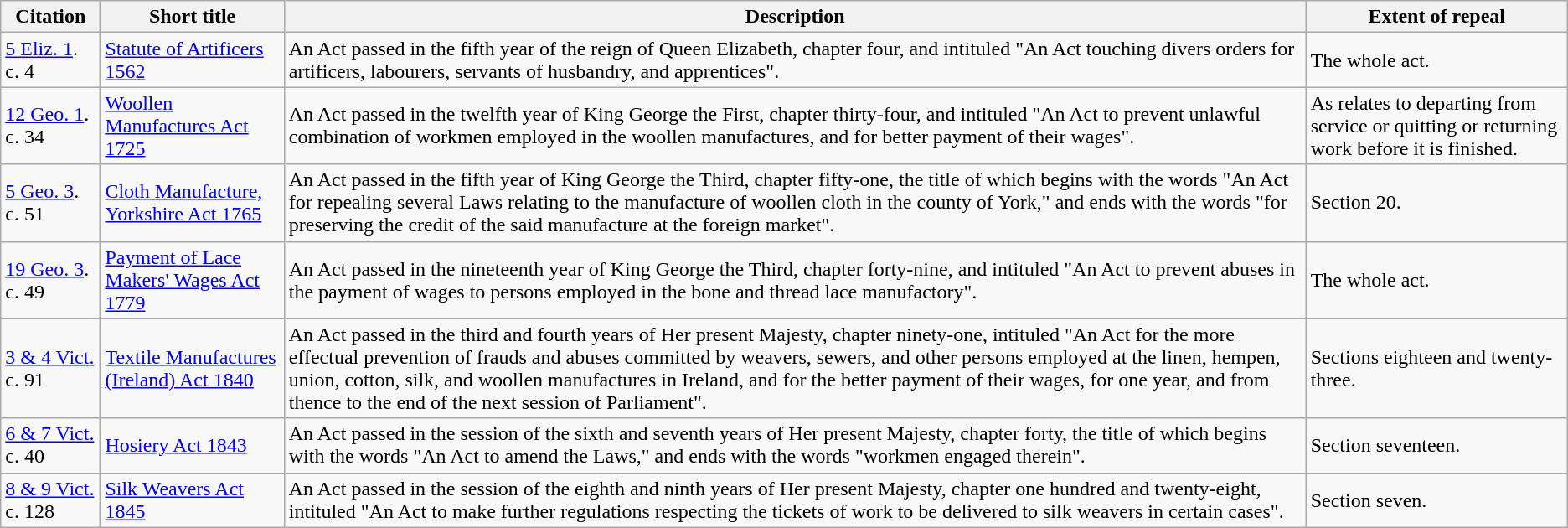<table class="wikitable">
<tr>
<th>Citation</th>
<th>Short title</th>
<th>Description</th>
<th>Extent of repeal</th>
</tr>
<tr>
<td><a href='#'>5 Eliz. 1</a>. c. 4</td>
<td><a href='#'>Statute of Artificers 1562</a></td>
<td>An Act passed in the fifth year of the reign of Queen Elizabeth, chapter four, and intituled "An Act touching divers orders for artificers, labourers, servants of husbandry, and apprentices".</td>
<td>The whole act.</td>
</tr>
<tr>
<td><a href='#'>12 Geo. 1</a>. c. 34</td>
<td><a href='#'>Woollen Manufactures Act 1725</a></td>
<td>An Act passed in the twelfth year of King George the First, chapter thirty-four, and intituled "An Act to prevent unlawful combination of workmen employed in the woollen manufactures, and for better payment of their wages".</td>
<td>As relates to departing from service or quitting or returning work before it is finished.</td>
</tr>
<tr>
<td><a href='#'>5 Geo. 3</a>. c. 51</td>
<td><a href='#'>Cloth Manufacture, Yorkshire Act 1765</a></td>
<td>An Act passed in the fifth year of King George the Third, chapter fifty-one, the title of which begins with the words "An Act for repealing several Laws relating to the manufacture of woollen cloth in the county of York," and ends with the words "for preserving the credit of the said manufacture at the foreign market".</td>
<td>Section 20.</td>
</tr>
<tr>
<td><a href='#'>19 Geo. 3</a>. c. 49</td>
<td><a href='#'>Payment of Lace Makers' Wages Act 1779</a></td>
<td>An Act passed in the nineteenth year of King George the Third, chapter forty-nine, and intituled "An Act to prevent abuses in the payment of wages to persons employed in the bone and thread lace manufactory".</td>
<td>The whole act.</td>
</tr>
<tr>
<td><a href='#'>3 & 4 Vict.</a> c. 91</td>
<td><a href='#'>Textile Manufactures (Ireland) Act 1840</a></td>
<td>An Act passed in the third and fourth years of Her present Majesty, chapter ninety-one, intituled "An Act for the more effectual prevention of frauds and abuses committed by weavers, sewers, and other persons employed at the linen, hempen, union, cotton, silk, and woollen manufactures in Ireland, and for the better payment of their wages, for one year, and from thence to the end of the next session of Parliament".</td>
<td>Sections eighteen and twenty-three.</td>
</tr>
<tr>
<td><a href='#'>6 & 7 Vict.</a> c. 40</td>
<td><a href='#'>Hosiery Act 1843</a></td>
<td>An Act passed in the session of the sixth and seventh years of Her present Majesty, chapter forty, the title of which begins with the words "An Act to amend the Laws," and ends with the words "workmen engaged therein".</td>
<td>Section seventeen.</td>
</tr>
<tr>
<td><a href='#'>8 & 9 Vict.</a> c. 128</td>
<td><a href='#'>Silk Weavers Act 1845</a></td>
<td>An Act passed in the session of the eighth and ninth years of Her present Majesty, chapter one hundred and twenty-eight, intituled "An Act to make further regulations respecting the tickets of work to be delivered to silk weavers in certain cases".</td>
<td>Section seven.</td>
</tr>
</table>
